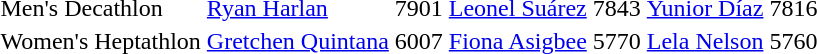<table>
<tr>
<td>Men's Decathlon</td>
<td align=left><a href='#'>Ryan Harlan</a> <br></td>
<td>7901</td>
<td align=left><a href='#'>Leonel Suárez</a> <br></td>
<td>7843</td>
<td align=left><a href='#'>Yunior Díaz</a> <br></td>
<td>7816</td>
</tr>
<tr>
<td>Women's Heptathlon</td>
<td align=left><a href='#'>Gretchen Quintana</a> <br></td>
<td>6007</td>
<td align=left><a href='#'>Fiona Asigbee</a> <br></td>
<td>5770</td>
<td align=left><a href='#'>Lela Nelson</a> <br></td>
<td>5760</td>
</tr>
</table>
